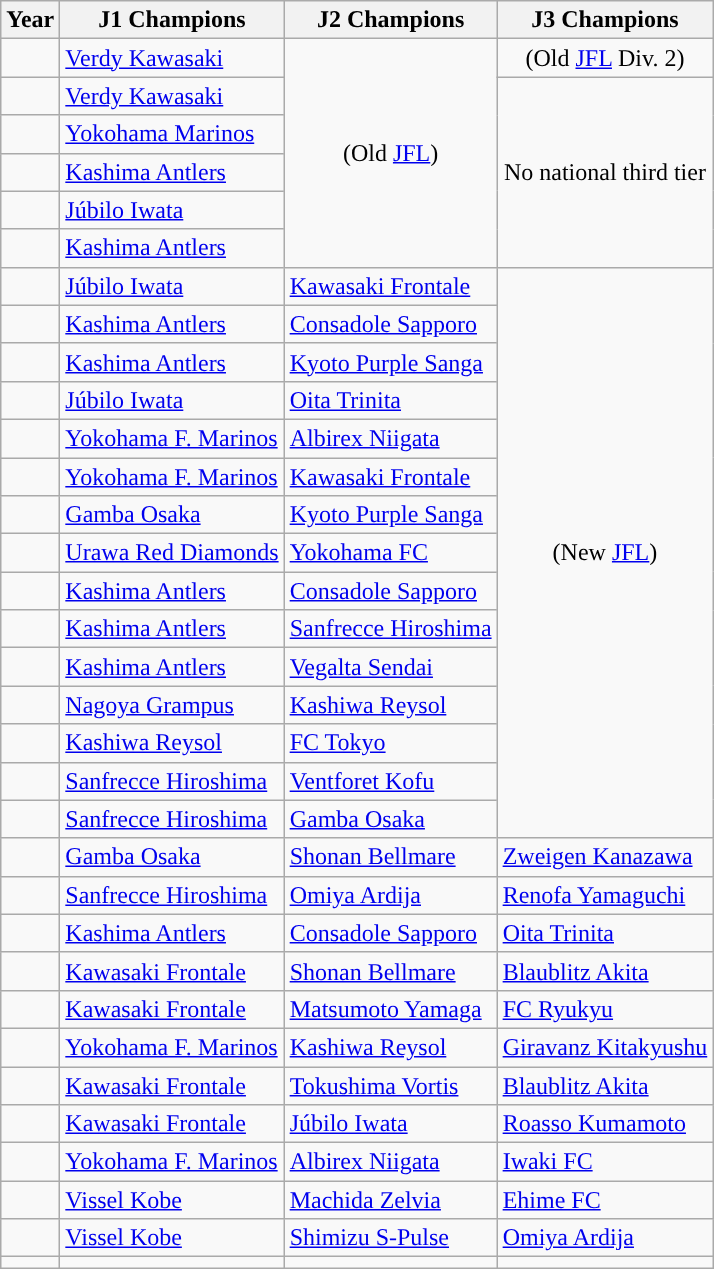<table class="wikitable">
<tr>
<th>Year</th>
<th>J1 Champions</th>
<th>J2 Champions</th>
<th>J3 Champions</th>
</tr>
<tr>
<td></td>
<td><a href='#'>Verdy Kawasaki</a></td>
<td rowspan="6" align="center">(Old <a href='#'>JFL</a>)</td>
<td align="center">(Old <a href='#'>JFL</a> Div. 2)</td>
</tr>
<tr>
<td></td>
<td><a href='#'>Verdy Kawasaki</a></td>
<td rowspan="5" align="center">No national third tier</td>
</tr>
<tr>
<td></td>
<td><a href='#'>Yokohama Marinos</a></td>
</tr>
<tr>
<td></td>
<td><a href='#'>Kashima Antlers</a></td>
</tr>
<tr>
<td></td>
<td><a href='#'>Júbilo Iwata</a></td>
</tr>
<tr>
<td></td>
<td><a href='#'>Kashima Antlers</a></td>
</tr>
<tr>
<td></td>
<td><a href='#'>Júbilo Iwata</a></td>
<td><a href='#'>Kawasaki Frontale</a></td>
<td rowspan="15" align="center">(New <a href='#'>JFL</a>)</td>
</tr>
<tr>
<td></td>
<td><a href='#'>Kashima Antlers</a></td>
<td><a href='#'>Consadole Sapporo</a></td>
</tr>
<tr>
<td></td>
<td><a href='#'>Kashima Antlers</a></td>
<td><a href='#'>Kyoto Purple Sanga</a></td>
</tr>
<tr>
<td></td>
<td><a href='#'>Júbilo Iwata</a></td>
<td><a href='#'>Oita Trinita</a></td>
</tr>
<tr>
<td></td>
<td><a href='#'>Yokohama F. Marinos</a></td>
<td><a href='#'>Albirex Niigata</a></td>
</tr>
<tr>
<td></td>
<td><a href='#'>Yokohama F. Marinos</a></td>
<td><a href='#'>Kawasaki Frontale</a></td>
</tr>
<tr>
<td></td>
<td><a href='#'>Gamba Osaka</a></td>
<td><a href='#'>Kyoto Purple Sanga</a></td>
</tr>
<tr>
<td></td>
<td><a href='#'>Urawa Red Diamonds</a></td>
<td><a href='#'>Yokohama FC</a></td>
</tr>
<tr>
<td></td>
<td><a href='#'>Kashima Antlers</a></td>
<td><a href='#'>Consadole Sapporo</a></td>
</tr>
<tr>
<td></td>
<td><a href='#'>Kashima Antlers</a></td>
<td><a href='#'>Sanfrecce Hiroshima</a></td>
</tr>
<tr>
<td></td>
<td><a href='#'>Kashima Antlers</a></td>
<td><a href='#'>Vegalta Sendai</a></td>
</tr>
<tr>
<td></td>
<td><a href='#'>Nagoya Grampus</a></td>
<td><a href='#'>Kashiwa Reysol</a></td>
</tr>
<tr>
<td></td>
<td><a href='#'>Kashiwa Reysol</a></td>
<td><a href='#'>FC Tokyo</a></td>
</tr>
<tr>
<td></td>
<td><a href='#'>Sanfrecce Hiroshima</a></td>
<td><a href='#'>Ventforet Kofu</a></td>
</tr>
<tr>
<td></td>
<td><a href='#'>Sanfrecce Hiroshima</a></td>
<td><a href='#'>Gamba Osaka</a></td>
</tr>
<tr>
<td></td>
<td><a href='#'>Gamba Osaka</a></td>
<td><a href='#'>Shonan Bellmare</a></td>
<td><a href='#'>Zweigen Kanazawa</a></td>
</tr>
<tr>
<td></td>
<td><a href='#'>Sanfrecce Hiroshima</a></td>
<td><a href='#'>Omiya Ardija</a></td>
<td><a href='#'>Renofa Yamaguchi</a></td>
</tr>
<tr>
<td></td>
<td><a href='#'>Kashima Antlers</a></td>
<td><a href='#'>Consadole Sapporo</a></td>
<td><a href='#'>Oita Trinita</a></td>
</tr>
<tr>
<td></td>
<td><a href='#'>Kawasaki Frontale</a></td>
<td><a href='#'>Shonan Bellmare</a></td>
<td><a href='#'>Blaublitz Akita</a></td>
</tr>
<tr>
<td></td>
<td><a href='#'>Kawasaki Frontale</a></td>
<td><a href='#'>Matsumoto Yamaga</a></td>
<td><a href='#'>FC Ryukyu</a></td>
</tr>
<tr>
<td></td>
<td><a href='#'>Yokohama F. Marinos</a></td>
<td><a href='#'>Kashiwa Reysol</a></td>
<td><a href='#'>Giravanz Kitakyushu</a></td>
</tr>
<tr>
<td></td>
<td><a href='#'>Kawasaki Frontale</a></td>
<td><a href='#'>Tokushima Vortis</a></td>
<td><a href='#'>Blaublitz Akita</a></td>
</tr>
<tr>
<td></td>
<td><a href='#'>Kawasaki Frontale</a></td>
<td><a href='#'>Júbilo Iwata</a></td>
<td><a href='#'>Roasso Kumamoto</a></td>
</tr>
<tr>
<td></td>
<td><a href='#'>Yokohama F. Marinos</a></td>
<td><a href='#'>Albirex Niigata</a></td>
<td><a href='#'>Iwaki FC</a></td>
</tr>
<tr>
<td></td>
<td><a href='#'>Vissel Kobe</a></td>
<td><a href='#'>Machida Zelvia</a></td>
<td><a href='#'>Ehime FC</a></td>
</tr>
<tr>
<td></td>
<td><a href='#'>Vissel Kobe</a></td>
<td><a href='#'>Shimizu S-Pulse</a></td>
<td><a href='#'>Omiya Ardija</a></td>
</tr>
<tr>
<td></td>
<td></td>
<td></td>
<td></td>
</tr>
</table>
